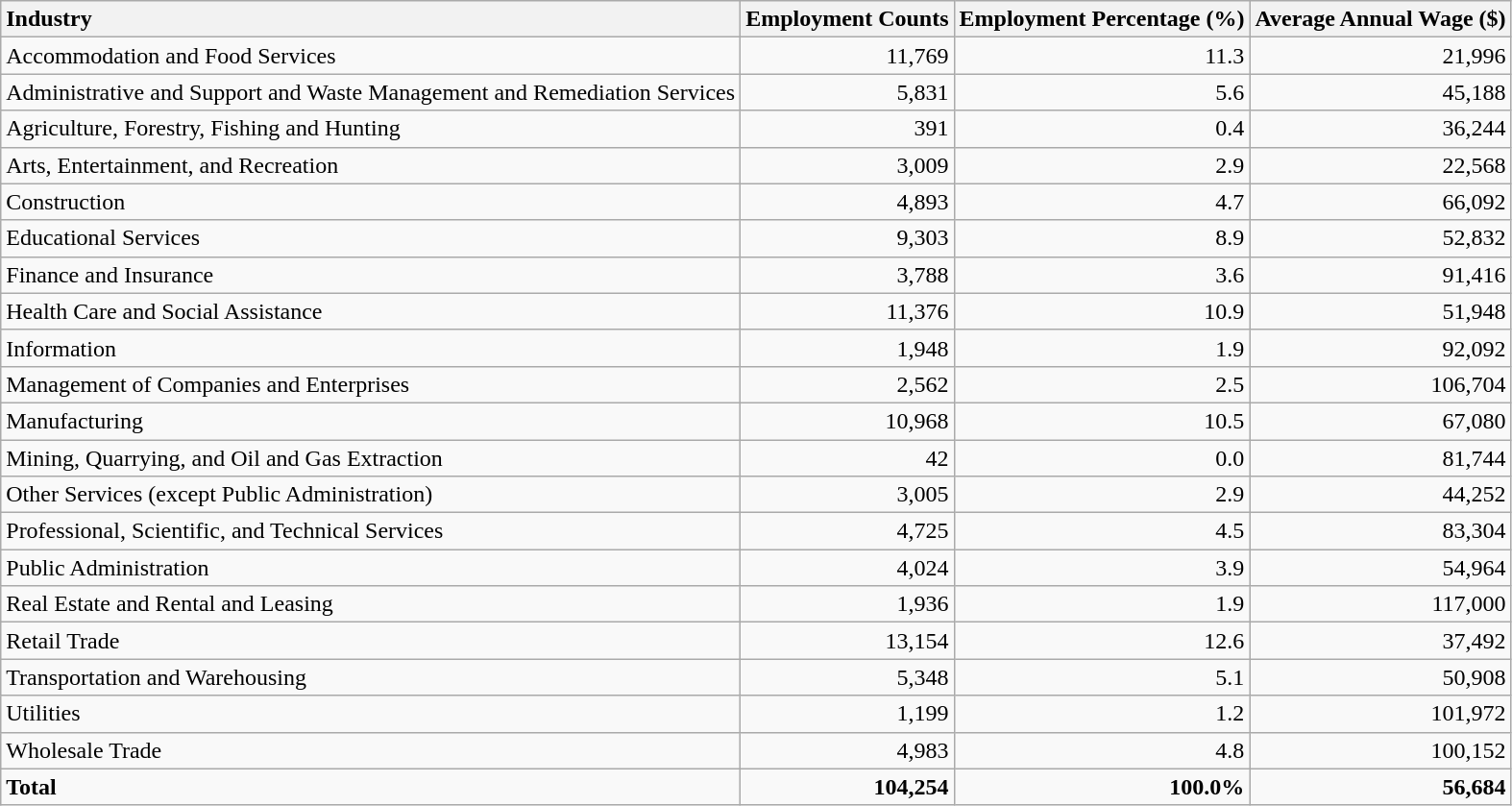<table class="wikitable sortable">
<tr>
<th style="text-align:left;">Industry</th>
<th style="text-align:right;">Employment Counts</th>
<th style="text-align:right;">Employment Percentage (%)</th>
<th style="text-align:right;">Average Annual Wage ($)</th>
</tr>
<tr>
<td style="text-align:left;">Accommodation and Food Services</td>
<td style="text-align:right;">11,769</td>
<td style="text-align:right;">11.3</td>
<td style="text-align:right;">21,996</td>
</tr>
<tr>
<td style="text-align:left;">Administrative and Support and Waste Management and Remediation Services</td>
<td style="text-align:right;">5,831</td>
<td style="text-align:right;">5.6</td>
<td style="text-align:right;">45,188</td>
</tr>
<tr>
<td style="text-align:left;">Agriculture, Forestry, Fishing and Hunting</td>
<td style="text-align:right;">391</td>
<td style="text-align:right;">0.4</td>
<td style="text-align:right;">36,244</td>
</tr>
<tr>
<td style="text-align:left;">Arts, Entertainment, and Recreation</td>
<td style="text-align:right;">3,009</td>
<td style="text-align:right;">2.9</td>
<td style="text-align:right;">22,568</td>
</tr>
<tr>
<td style="text-align:left;">Construction</td>
<td style="text-align:right;">4,893</td>
<td style="text-align:right;">4.7</td>
<td style="text-align:right;">66,092</td>
</tr>
<tr>
<td style="text-align:left;">Educational Services</td>
<td style="text-align:right;">9,303</td>
<td style="text-align:right;">8.9</td>
<td style="text-align:right;">52,832</td>
</tr>
<tr>
<td style="text-align:left;">Finance and Insurance</td>
<td style="text-align:right;">3,788</td>
<td style="text-align:right;">3.6</td>
<td style="text-align:right;">91,416</td>
</tr>
<tr>
<td style="text-align:left;">Health Care and Social Assistance</td>
<td style="text-align:right;">11,376</td>
<td style="text-align:right;">10.9</td>
<td style="text-align:right;">51,948</td>
</tr>
<tr>
<td style="text-align:left;">Information</td>
<td style="text-align:right;">1,948</td>
<td style="text-align:right;">1.9</td>
<td style="text-align:right;">92,092</td>
</tr>
<tr>
<td style="text-align:left;">Management of Companies and Enterprises</td>
<td style="text-align:right;">2,562</td>
<td style="text-align:right;">2.5</td>
<td style="text-align:right;">106,704</td>
</tr>
<tr>
<td style="text-align:left;">Manufacturing</td>
<td style="text-align:right;">10,968</td>
<td style="text-align:right;">10.5</td>
<td style="text-align:right;">67,080</td>
</tr>
<tr>
<td style="text-align:left;">Mining, Quarrying, and Oil and Gas Extraction</td>
<td style="text-align:right;">42</td>
<td style="text-align:right;">0.0</td>
<td style="text-align:right;">81,744</td>
</tr>
<tr>
<td style="text-align:left;">Other Services (except Public Administration)</td>
<td style="text-align:right;">3,005</td>
<td style="text-align:right;">2.9</td>
<td style="text-align:right;">44,252</td>
</tr>
<tr>
<td style="text-align:left;">Professional, Scientific, and Technical Services</td>
<td style="text-align:right;">4,725</td>
<td style="text-align:right;">4.5</td>
<td style="text-align:right;">83,304</td>
</tr>
<tr>
<td style="text-align:left;">Public Administration</td>
<td style="text-align:right;">4,024</td>
<td style="text-align:right;">3.9</td>
<td style="text-align:right;">54,964</td>
</tr>
<tr>
<td style="text-align:left;">Real Estate and Rental and Leasing</td>
<td style="text-align:right;">1,936</td>
<td style="text-align:right;">1.9</td>
<td style="text-align:right;">117,000</td>
</tr>
<tr>
<td style="text-align:left;">Retail Trade</td>
<td style="text-align:right;">13,154</td>
<td style="text-align:right;">12.6</td>
<td style="text-align:right;">37,492</td>
</tr>
<tr>
<td style="text-align:left;">Transportation and Warehousing</td>
<td style="text-align:right;">5,348</td>
<td style="text-align:right;">5.1</td>
<td style="text-align:right;">50,908</td>
</tr>
<tr>
<td style="text-align:left;">Utilities</td>
<td style="text-align:right;">1,199</td>
<td style="text-align:right;">1.2</td>
<td style="text-align:right;">101,972</td>
</tr>
<tr>
<td style="text-align:left;">Wholesale Trade</td>
<td style="text-align:right;">4,983</td>
<td style="text-align:right;">4.8</td>
<td style="text-align:right;">100,152</td>
</tr>
<tr>
<td style="text-align:left; font-weight:bold;"><strong>Total</strong></td>
<td style="text-align:right; font-weight:bold;"><strong>104,254</strong></td>
<td style="text-align:right; font-weight:bold;"><strong>100.0%</strong></td>
<td style="text-align:right; font-weight:bold;"><strong>56,684</strong></td>
</tr>
</table>
